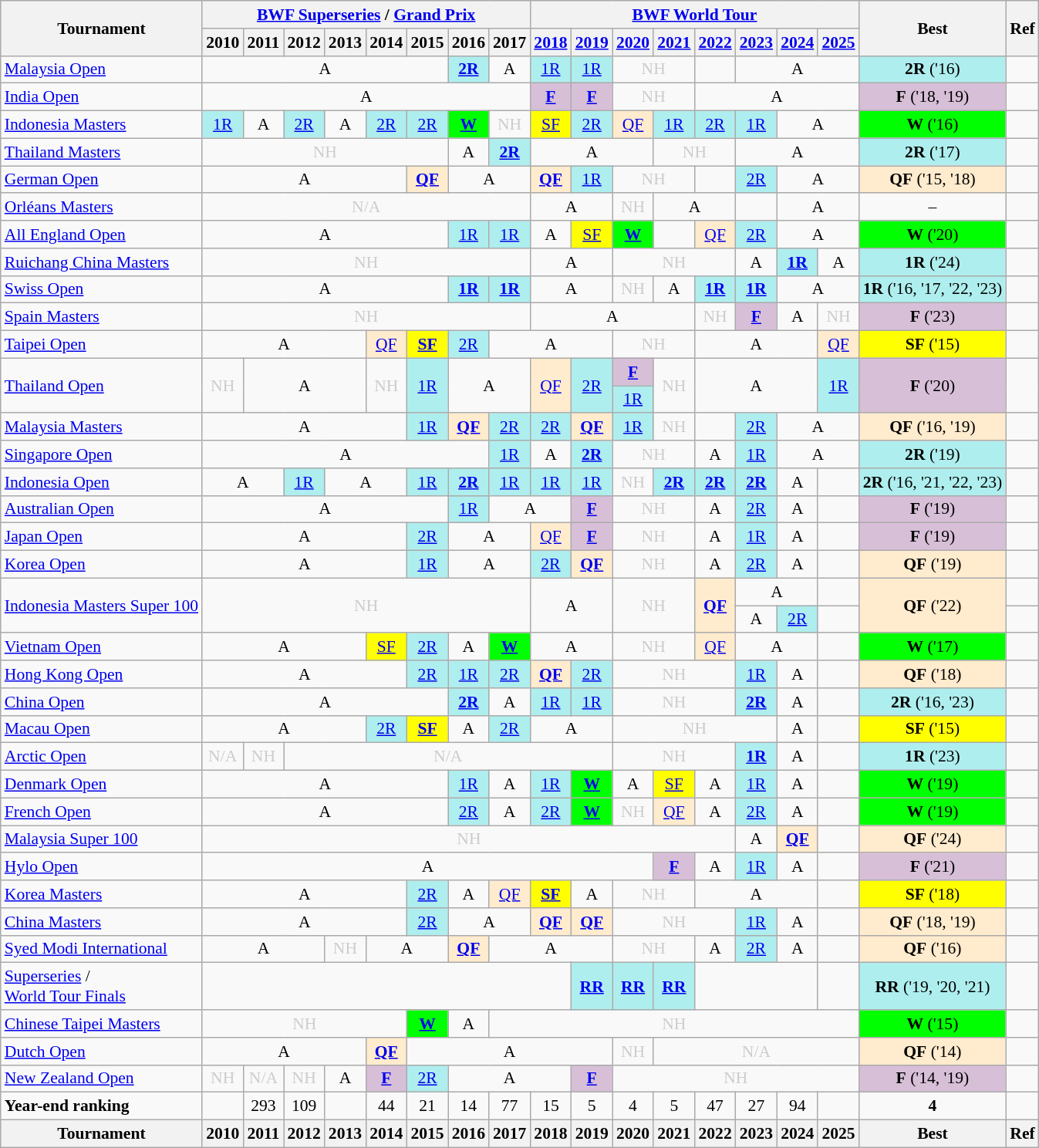<table class="wikitable" style="font-size: 90%; text-align:center">
<tr>
<th rowspan="2">Tournament</th>
<th colspan="8"><a href='#'>BWF Superseries</a> / <a href='#'>Grand Prix</a></th>
<th colspan="8"><a href='#'>BWF World Tour</a></th>
<th rowspan="2">Best</th>
<th rowspan="2">Ref</th>
</tr>
<tr>
<th>2010</th>
<th>2011</th>
<th>2012</th>
<th>2013</th>
<th>2014</th>
<th>2015</th>
<th>2016</th>
<th>2017</th>
<th><a href='#'>2018</a></th>
<th><a href='#'>2019</a></th>
<th><a href='#'>2020</a></th>
<th><a href='#'>2021</a></th>
<th><a href='#'>2022</a></th>
<th><a href='#'>2023</a></th>
<th><a href='#'>2024</a></th>
<th><a href='#'>2025</a></th>
</tr>
<tr>
<td align=left><a href='#'>Malaysia Open</a></td>
<td colspan="6">A</td>
<td bgcolor=AFEEEE><a href='#'><strong>2R</strong></a></td>
<td>A</td>
<td bgcolor=AFEEEE><a href='#'>1R</a></td>
<td bgcolor=AFEEEE><a href='#'>1R</a></td>
<td colspan="2" style=color:#ccc>NH</td>
<td><a href='#'></a></td>
<td colspan="3">A</td>
<td bgcolor=AFEEEE><strong>2R</strong> ('16)</td>
<td></td>
</tr>
<tr>
<td align=left><a href='#'>India Open</a></td>
<td colspan="8">A</td>
<td bgcolor=D8BFD8><a href='#'><strong>F</strong></a></td>
<td bgcolor=D8BFD8><a href='#'><strong>F</strong></a></td>
<td colspan="2" style=color:#ccc>NH</td>
<td colspan="4">A</td>
<td bgcolor=D8BFD8><strong>F</strong> ('18, '19)</td>
<td></td>
</tr>
<tr>
<td align=left><a href='#'>Indonesia Masters</a></td>
<td bgcolor=AFEEEE><a href='#'>1R</a></td>
<td>A</td>
<td bgcolor=AFEEEE><a href='#'>2R</a></td>
<td>A</td>
<td bgcolor=AFEEEE><a href='#'>2R</a></td>
<td bgcolor=AFEEEE><a href='#'>2R</a></td>
<td bgcolor=00FF00><a href='#'><strong>W</strong></a></td>
<td style=color:#ccc>NH</td>
<td bgcolor=FFFF00><a href='#'>SF</a></td>
<td bgcolor=AFEEEE><a href='#'>2R</a></td>
<td bgcolor=FFEBCD><a href='#'>QF</a></td>
<td bgcolor=AFEEEE><a href='#'>1R</a></td>
<td bgcolor=AFEEEE><a href='#'>2R</a></td>
<td bgcolor=AFEEEE><a href='#'>1R</a></td>
<td colspan="2">A</td>
<td bgcolor=00FF00><strong>W</strong> ('16)</td>
<td></td>
</tr>
<tr>
<td align=left><a href='#'>Thailand Masters</a></td>
<td colspan="6" style=color:#ccc>NH</td>
<td>A</td>
<td bgcolor=AFEEEE><a href='#'><strong>2R</strong></a></td>
<td colspan="3">A</td>
<td colspan="2" style=color:#ccc>NH</td>
<td colspan="3">A</td>
<td bgcolor=AFEEEE><strong>2R</strong> ('17)</td>
<td></td>
</tr>
<tr>
<td align=left><a href='#'>German Open</a></td>
<td colspan="5">A</td>
<td bgcolor=FFEBCD><a href='#'><strong>QF</strong></a></td>
<td colspan="2">A</td>
<td bgcolor=FFEBCD><a href='#'><strong>QF</strong></a></td>
<td bgcolor=AFEEEE><a href='#'>1R</a></td>
<td colspan="2" style=color:#ccc>NH</td>
<td><a href='#'></a></td>
<td bgcolor=AFEEEE><a href='#'>2R</a></td>
<td colspan="2">A</td>
<td bgcolor=FFEBCD><strong>QF</strong> ('15, '18)</td>
<td></td>
</tr>
<tr>
<td align=left><a href='#'>Orléans Masters</a></td>
<td colspan="8" style=color:#ccc>N/A</td>
<td colspan="2">A</td>
<td style=color:#ccc>NH</td>
<td colspan="2">A</td>
<td><a href='#'></a></td>
<td colspan="2">A</td>
<td>–</td>
<td></td>
</tr>
<tr>
<td align=left><a href='#'>All England Open</a></td>
<td colspan="6">A</td>
<td bgcolor=AFEEEE><a href='#'>1R</a></td>
<td bgcolor=AFEEEE><a href='#'>1R</a></td>
<td>A</td>
<td bgcolor=FFFF00><a href='#'>SF</a></td>
<td bgcolor=00FF00><a href='#'><strong>W</strong></a></td>
<td><a href='#'></a></td>
<td bgcolor=FFEBCD><a href='#'>QF</a></td>
<td bgcolor=AFEEEE><a href='#'>2R</a></td>
<td colspan="2">A</td>
<td bgcolor=00FF00><strong>W</strong> ('20)</td>
<td></td>
</tr>
<tr>
<td align=left><a href='#'>Ruichang China Masters</a></td>
<td colspan="8" style=color:#ccc>NH</td>
<td colspan="2">A</td>
<td colspan="3" style=color:#ccc>NH</td>
<td>A</td>
<td bgcolor=AFEEEE><strong><a href='#'>1R</a></strong></td>
<td>A</td>
<td bgcolor=AFEEEE><strong>1R</strong> ('24)</td>
<td></td>
</tr>
<tr>
<td align=left><a href='#'>Swiss Open</a></td>
<td colspan="6">A</td>
<td bgcolor=AFEEEE><a href='#'><strong>1R</strong></a></td>
<td bgcolor=AFEEEE><a href='#'><strong>1R</strong></a></td>
<td colspan="2">A</td>
<td style=color:#ccc>NH</td>
<td>A</td>
<td bgcolor=AFEEEE><strong><a href='#'>1R</a></strong></td>
<td bgcolor=AFEEEE><strong><a href='#'>1R</a></strong></td>
<td colspan="2">A</td>
<td bgcolor=AFEEEE><strong>1R</strong> ('16, '17, '22, '23)</td>
<td></td>
</tr>
<tr>
<td align=left><a href='#'>Spain Masters</a></td>
<td colspan="8" style=color:#ccc>NH</td>
<td colspan="4">A</td>
<td 2022; style=color:#ccc>NH</td>
<td bgcolor=D8BFD8><strong><a href='#'>F</a></strong></td>
<td>A</td>
<td 2025; style=color:#ccc>NH</td>
<td bgcolor=D8BFD8><strong>F</strong> ('23)</td>
<td></td>
</tr>
<tr>
<td align=left><a href='#'>Taipei Open</a></td>
<td colspan="4">A</td>
<td bgcolor=FFEBCD><a href='#'>QF</a></td>
<td bgcolor=FFFF00><a href='#'><strong>SF</strong></a></td>
<td bgcolor=AFEEEE><a href='#'>2R</a></td>
<td colspan="3">A</td>
<td colspan="2" style=color:#ccc>NH</td>
<td colspan="3">A</td>
<td bgcolor=FFEBCD><a href='#'>QF</a></td>
<td bgcolor=FFFF00><strong>SF</strong> ('15)</td>
<td></td>
</tr>
<tr>
<td rowspan="2" align=left><a href='#'>Thailand Open</a></td>
<td rowspan="2" style=color:#ccc>NH</td>
<td rowspan="2" colspan="3">A</td>
<td rowspan="2" style=color:#ccc>NH</td>
<td rowspan="2" bgcolor=AFEEEE><a href='#'>1R</a></td>
<td rowspan="2" colspan="2">A</td>
<td rowspan="2" bgcolor=FFEBCD><a href='#'>QF</a></td>
<td rowspan="2" bgcolor=AFEEEE><a href='#'>2R</a></td>
<td bgcolor=D8BFD8><a href='#'><strong>F</strong></a></td>
<td rowspan="2" style=color:#ccc>NH</td>
<td rowspan="2" colspan="3">A</td>
<td rowspan="2" bgcolor=AFEEEE><a href='#'>1R</a></td>
<td rowspan="2" bgcolor=D8BFD8><strong>F</strong> ('20)</td>
<td rowspan="2"></td>
</tr>
<tr>
<td bgcolor=AFEEEE><a href='#'>1R</a></td>
</tr>
<tr>
<td align=left><a href='#'>Malaysia Masters</a></td>
<td colspan="5">A</td>
<td bgcolor=AFEEEE><a href='#'>1R</a></td>
<td bgcolor=FFEBCD><a href='#'><strong>QF</strong></a></td>
<td bgcolor=AFEEEE><a href='#'>2R</a></td>
<td bgcolor=AFEEEE><a href='#'>2R</a></td>
<td bgcolor=FFEBCD><a href='#'><strong>QF</strong></a></td>
<td bgcolor=AFEEEE><a href='#'>1R</a></td>
<td style=color:#ccc>NH</td>
<td><a href='#'></a></td>
<td bgcolor=AFEEEE><a href='#'>2R</a></td>
<td colspan="2">A</td>
<td bgcolor=FFEBCD><strong>QF</strong> ('16, '19)</td>
<td></td>
</tr>
<tr>
<td align=left><a href='#'>Singapore Open</a></td>
<td colspan="7">A</td>
<td bgcolor=AFEEEE><a href='#'>1R</a></td>
<td>A</td>
<td bgcolor=AFEEEE><a href='#'><strong>2R</strong></a></td>
<td colspan="2" style=color:#ccc>NH</td>
<td>A</td>
<td bgcolor=AFEEEE><a href='#'>1R</a></td>
<td colspan="2">A</td>
<td bgcolor=AFEEEE><strong>2R</strong> ('19)</td>
<td></td>
</tr>
<tr>
<td align=left><a href='#'>Indonesia Open</a></td>
<td colspan="2">A</td>
<td bgcolor=AFEEEE><a href='#'>1R</a></td>
<td colspan="2">A</td>
<td bgcolor=AFEEEE><a href='#'>1R</a></td>
<td bgcolor=AFEEEE><a href='#'><strong>2R</strong></a></td>
<td bgcolor=AFEEEE><a href='#'>1R</a></td>
<td bgcolor=AFEEEE><a href='#'>1R</a></td>
<td bgcolor=AFEEEE><a href='#'>1R</a></td>
<td style=color:#ccc>NH</td>
<td bgcolor=AFEEEE><strong><a href='#'>2R</a></strong></td>
<td bgcolor=AFEEEE><strong><a href='#'>2R</a></strong></td>
<td bgcolor=AFEEEE><strong><a href='#'>2R</a></strong></td>
<td>A</td>
<td></td>
<td bgcolor=AFEEEE><strong>2R</strong> ('16, '21, '22, '23)</td>
<td></td>
</tr>
<tr>
<td align=left><a href='#'>Australian Open</a></td>
<td colspan="6">A</td>
<td bgcolor=AFEEEE><a href='#'>1R</a></td>
<td colspan="2">A</td>
<td bgcolor=D8BFD8><a href='#'><strong>F</strong></a></td>
<td colspan="2" style=color:#ccc>NH</td>
<td>A</td>
<td bgcolor=AFEEEE><a href='#'>2R</a></td>
<td>A</td>
<td></td>
<td bgcolor=D8BFD8><strong>F</strong> ('19)</td>
<td></td>
</tr>
<tr>
<td align=left><a href='#'>Japan Open</a></td>
<td colspan="5">A</td>
<td bgcolor=AFEEEE><a href='#'>2R</a></td>
<td colspan="2">A</td>
<td bgcolor=FFEBCD><a href='#'>QF</a></td>
<td bgcolor=D8BFD8><a href='#'><strong>F</strong></a></td>
<td colspan="2" style=color:#ccc>NH</td>
<td>A</td>
<td bgcolor=AFEEEE><a href='#'>1R</a></td>
<td>A</td>
<td></td>
<td bgcolor=D8BFD8><strong>F</strong> ('19)</td>
<td></td>
</tr>
<tr>
<td align=left><a href='#'>Korea Open</a></td>
<td colspan="5">A</td>
<td bgcolor=AFEEEE><a href='#'>1R</a></td>
<td colspan="2">A</td>
<td bgcolor=AFEEEE><a href='#'>2R</a></td>
<td bgcolor=FFEBCD><a href='#'><strong>QF</strong></a></td>
<td colspan="2" style=color:#ccc>NH</td>
<td>A</td>
<td bgcolor=AFEEEE><a href='#'>2R</a></td>
<td>A</td>
<td></td>
<td bgcolor=FFEBCD><strong>QF</strong> ('19)</td>
<td></td>
</tr>
<tr>
<td rowspan="2" align=left><a href='#'>Indonesia Masters Super 100</a></td>
<td rowspan="2" colspan="8" style=color:#ccc>NH</td>
<td rowspan="2" colspan="2">A</td>
<td rowspan="2" colspan="2" style=color:#ccc>NH</td>
<td rowspan="2" bgcolor=FFEBCD><strong><a href='#'>QF</a></strong></td>
<td colspan="2">A</td>
<td></td>
<td rowspan="2" bgcolor=FFEBCD><strong>QF</strong> ('22)</td>
<td></td>
</tr>
<tr>
<td>A</td>
<td bgcolor=AFEEEE><a href='#'>2R</a></td>
<td></td>
<td></td>
</tr>
<tr>
<td align=left><a href='#'>Vietnam Open</a></td>
<td colspan="4">A</td>
<td bgcolor=FFFF00><a href='#'>SF</a></td>
<td bgcolor=AFEEEE><a href='#'>2R</a></td>
<td>A</td>
<td bgcolor=00FF00><a href='#'><strong>W</strong></a></td>
<td colspan="2">A</td>
<td colspan="2" style=color:#ccc>NH</td>
<td bgcolor=FFEBCD><a href='#'>QF</a></td>
<td colspan="2">A</td>
<td></td>
<td bgcolor=00FF00><strong>W</strong> ('17)</td>
<td></td>
</tr>
<tr>
<td align=left><a href='#'>Hong Kong Open</a></td>
<td colspan="5">A</td>
<td bgcolor=AFEEEE><a href='#'>2R</a></td>
<td bgcolor=AFEEEE><a href='#'>1R</a></td>
<td bgcolor=AFEEEE><a href='#'>2R</a></td>
<td bgcolor=FFEBCD><a href='#'><strong>QF</strong></a></td>
<td bgcolor=AFEEEE><a href='#'>2R</a></td>
<td colspan="3" style=color:#ccc>NH</td>
<td bgcolor=AFEEEE><a href='#'>1R</a></td>
<td>A</td>
<td></td>
<td bgcolor=FFEBCD><strong>QF</strong> ('18)</td>
<td></td>
</tr>
<tr>
<td align=left><a href='#'>China Open</a></td>
<td colspan="6">A</td>
<td bgcolor=AFEEEE><a href='#'><strong>2R</strong></a></td>
<td>A</td>
<td bgcolor=AFEEEE><a href='#'>1R</a></td>
<td bgcolor=AFEEEE><a href='#'>1R</a></td>
<td colspan="3" style=color:#ccc>NH</td>
<td bgcolor=AFEEEE><a href='#'><strong>2R</strong></a></td>
<td>A</td>
<td></td>
<td bgcolor=AFEEEE><strong>2R</strong> ('16, '23)</td>
<td></td>
</tr>
<tr>
<td align=left><a href='#'>Macau Open</a></td>
<td colspan="4">A</td>
<td bgcolor=AFEEEE><a href='#'>2R</a></td>
<td bgcolor=FFFF00><a href='#'><strong>SF</strong></a></td>
<td>A</td>
<td bgcolor=AFEEEE><a href='#'>2R</a></td>
<td colspan="2">A</td>
<td colspan="4" style=color:#ccc>NH</td>
<td>A</td>
<td></td>
<td bgcolor=FFFF00><strong>SF</strong> ('15)</td>
<td></td>
</tr>
<tr>
<td align=left><a href='#'>Arctic Open</a></td>
<td style=color:#ccc>N/A</td>
<td style=color:#ccc>NH</td>
<td colspan="8" style=color:#ccc>N/A</td>
<td colspan="3" style=color:#ccc>NH</td>
<td bgcolor=AFEEEE><strong><a href='#'>1R</a></strong></td>
<td>A</td>
<td></td>
<td bgcolor=AFEEEE><strong>1R</strong> ('23)</td>
<td></td>
</tr>
<tr>
<td align=left><a href='#'>Denmark Open</a></td>
<td colspan="6">A</td>
<td bgcolor=AFEEEE><a href='#'>1R</a></td>
<td>A</td>
<td bgcolor=AFEEEE><a href='#'>1R</a></td>
<td bgcolor=00FF00><a href='#'><strong>W</strong></a></td>
<td>A</td>
<td bgcolor=FFFF00><a href='#'>SF</a></td>
<td>A</td>
<td bgcolor=AFEEEE><a href='#'>1R</a></td>
<td>A</td>
<td></td>
<td bgcolor=00FF00><strong>W</strong> ('19)</td>
<td></td>
</tr>
<tr>
<td align=left><a href='#'>French Open</a></td>
<td colspan="6">A</td>
<td bgcolor=AFEEEE><a href='#'>2R</a></td>
<td>A</td>
<td bgcolor=AFEEEE><a href='#'>2R</a></td>
<td bgcolor=00FF00><a href='#'><strong>W</strong></a></td>
<td style=color:#ccc>NH</td>
<td bgcolor=FFEBCD><a href='#'>QF</a></td>
<td>A</td>
<td bgcolor=AFEEEE><a href='#'>2R</a></td>
<td>A</td>
<td></td>
<td bgcolor=00FF00><strong>W</strong> ('19)</td>
<td></td>
</tr>
<tr>
<td align=left><a href='#'>Malaysia Super 100</a></td>
<td colspan="13" style=color:#ccc>NH</td>
<td>A</td>
<td bgcolor=FFEBCD><strong><a href='#'>QF</a></strong></td>
<td></td>
<td bgcolor=FFEBCD><strong>QF</strong> ('24)</td>
<td></td>
</tr>
<tr>
<td align=left><a href='#'>Hylo Open</a></td>
<td colspan="11">A</td>
<td bgcolor=D8BFD8><strong><a href='#'>F</a></strong></td>
<td>A</td>
<td bgcolor=AFEEEE><a href='#'>1R</a></td>
<td>A</td>
<td></td>
<td bgcolor=D8BFD8><strong>F</strong> ('21)</td>
<td></td>
</tr>
<tr>
<td align=left><a href='#'>Korea Masters</a></td>
<td colspan="5">A</td>
<td bgcolor=AFEEEE><a href='#'>2R</a></td>
<td>A</td>
<td bgcolor=FFEBCD><a href='#'>QF</a></td>
<td bgcolor=FFFF00><a href='#'><strong>SF</strong></a></td>
<td>A</td>
<td colspan="2" style=color:#ccc>NH</td>
<td colspan="3">A</td>
<td></td>
<td bgcolor=FFFF00><strong>SF</strong> ('18)</td>
<td></td>
</tr>
<tr>
<td align=left><a href='#'>China Masters</a></td>
<td colspan="5">A</td>
<td bgcolor=AFEEEE><a href='#'>2R</a></td>
<td colspan="2">A</td>
<td bgcolor=FFEBCD><a href='#'><strong>QF</strong></a></td>
<td bgcolor=FFEBCD><a href='#'><strong>QF</strong></a></td>
<td colspan="3" style=color:#ccc>NH</td>
<td bgcolor=AFEEEE><a href='#'>1R</a></td>
<td>A</td>
<td></td>
<td bgcolor=FFEBCD><strong>QF</strong> ('18, '19)</td>
<td></td>
</tr>
<tr>
<td align=left><a href='#'>Syed Modi International</a></td>
<td colspan="3">A</td>
<td style=color:#ccc>NH</td>
<td colspan="2">A</td>
<td bgcolor=FFEBCD><a href='#'><strong>QF</strong></a></td>
<td colspan="3">A</td>
<td colspan="2" style=color:#ccc>NH</td>
<td>A</td>
<td bgcolor=AFEEEE><a href='#'>2R</a></td>
<td>A</td>
<td></td>
<td bgcolor=FFEBCD><strong>QF</strong> ('16)</td>
<td></td>
</tr>
<tr>
<td align=left><a href='#'>Superseries</a> /<br> <a href='#'>World Tour Finals</a></td>
<td colspan="9"></td>
<td bgcolor=AFEEEE><a href='#'><strong>RR</strong></a></td>
<td bgcolor=AFEEEE><a href='#'><strong>RR</strong></a></td>
<td bgcolor=AFEEEE><strong><a href='#'>RR</a></strong></td>
<td colspan="3"></td>
<td></td>
<td bgcolor=AFEEEE><strong>RR</strong> ('19, '20, '21)</td>
<td></td>
</tr>
<tr>
<td align=left><a href='#'>Chinese Taipei Masters</a></td>
<td colspan="5" style=color:#ccc>NH</td>
<td bgcolor=00FF00><a href='#'><strong>W</strong></a></td>
<td>A</td>
<td colspan="9" style=color:#ccc>NH</td>
<td bgcolor=00FF00><strong>W</strong> ('15)</td>
<td></td>
</tr>
<tr>
<td align=left><a href='#'>Dutch Open</a></td>
<td colspan="4">A</td>
<td bgcolor=FFEBCD><a href='#'><strong>QF</strong></a></td>
<td colspan="5">A</td>
<td style=color:#ccc>NH</td>
<td colspan="5" style=color:#ccc>N/A</td>
<td bgcolor=FFEBCD><strong>QF</strong> ('14)</td>
<td></td>
</tr>
<tr>
<td align=left><a href='#'>New Zealand Open</a></td>
<td style=color:#ccc>NH</td>
<td style=color:#ccc>N/A</td>
<td style=color:#ccc>NH</td>
<td>A</td>
<td bgcolor=D8BFD8><a href='#'><strong>F</strong></a></td>
<td bgcolor=AFEEEE><a href='#'>2R</a></td>
<td colspan="3">A</td>
<td bgcolor=D8BFD8><a href='#'><strong>F</strong></a></td>
<td colspan="6" style=color:#ccc>NH</td>
<td bgcolor=D8BFD8><strong>F</strong> ('14, '19)</td>
<td></td>
</tr>
<tr>
<td align=left><strong>Year-end ranking</strong></td>
<td 2010;></td>
<td 2011;>293</td>
<td 2012;>109</td>
<td 2013;></td>
<td 2014;>44</td>
<td 2015;>21</td>
<td 2016;>14</td>
<td 2017;>77</td>
<td 2018;>15</td>
<td 2019;>5</td>
<td 2020;>4</td>
<td 2021;>5</td>
<td 2022;>47</td>
<td 2023;>27</td>
<td 2024;>94</td>
<td 2025;></td>
<td Best;><strong>4</strong></td>
<td></td>
</tr>
<tr>
<th>Tournament</th>
<th>2010</th>
<th>2011</th>
<th>2012</th>
<th>2013</th>
<th>2014</th>
<th>2015</th>
<th>2016</th>
<th>2017</th>
<th>2018</th>
<th>2019</th>
<th>2020</th>
<th>2021</th>
<th>2022</th>
<th>2023</th>
<th>2024</th>
<th>2025</th>
<th>Best</th>
<th>Ref</th>
</tr>
</table>
